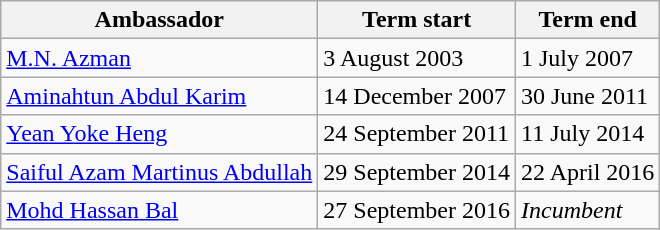<table class=wikitable>
<tr>
<th>Ambassador</th>
<th>Term start</th>
<th>Term end</th>
</tr>
<tr>
<td><a href='#'>M.N. Azman</a></td>
<td>3 August 2003</td>
<td>1 July 2007</td>
</tr>
<tr>
<td><a href='#'>Aminahtun Abdul Karim</a></td>
<td>14 December 2007</td>
<td>30 June 2011</td>
</tr>
<tr>
<td><a href='#'>Yean Yoke Heng</a></td>
<td>24 September 2011</td>
<td>11 July 2014</td>
</tr>
<tr>
<td><a href='#'>Saiful Azam Martinus Abdullah</a></td>
<td>29 September 2014</td>
<td>22 April 2016</td>
</tr>
<tr>
<td><a href='#'>Mohd Hassan Bal</a></td>
<td>27 September 2016</td>
<td><em>Incumbent</em></td>
</tr>
</table>
